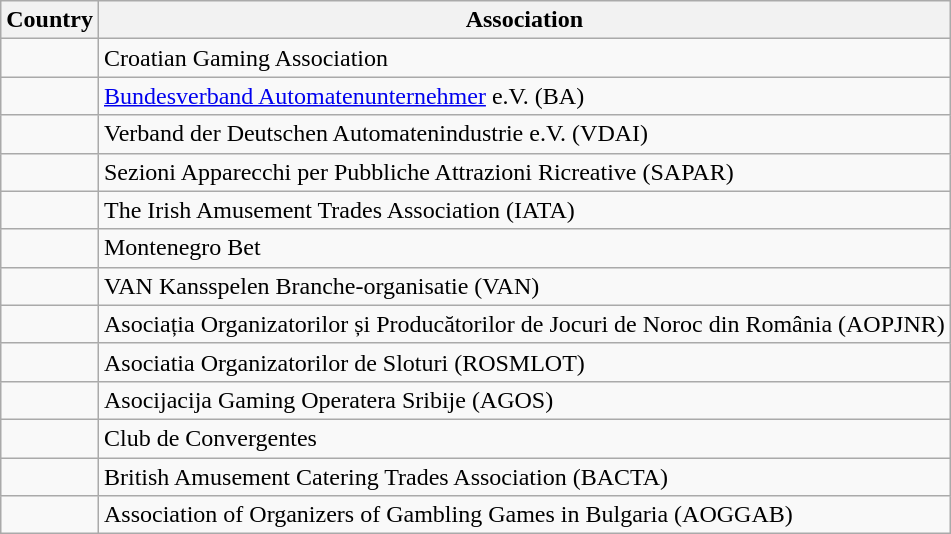<table class="wikitable">
<tr>
<th>Country</th>
<th>Association</th>
</tr>
<tr>
<td></td>
<td>Croatian Gaming Association</td>
</tr>
<tr>
<td></td>
<td><a href='#'>Bundesverband Automatenunternehmer</a> e.V. (BA)</td>
</tr>
<tr>
<td></td>
<td>Verband der Deutschen Automatenindustrie e.V. (VDAI)</td>
</tr>
<tr>
<td></td>
<td>Sezioni Apparecchi per Pubbliche Attrazioni Ricreative (SAPAR)</td>
</tr>
<tr>
<td></td>
<td>The Irish Amusement Trades Association (IATA)</td>
</tr>
<tr>
<td></td>
<td>Montenegro Bet</td>
</tr>
<tr>
<td></td>
<td>VAN Kansspelen Branche-organisatie (VAN)</td>
</tr>
<tr>
<td></td>
<td>Asociația Organizatorilor și Producătorilor de Jocuri de Noroc din România (AOPJNR)</td>
</tr>
<tr>
<td></td>
<td>Asociatia Organizatorilor de Sloturi (ROSMLOT)</td>
</tr>
<tr>
<td></td>
<td>Asocijacija Gaming Operatera Sribije (AGOS)</td>
</tr>
<tr>
<td></td>
<td>Club de Convergentes</td>
</tr>
<tr>
<td></td>
<td>British Amusement Catering Trades Association (BACTA)</td>
</tr>
<tr>
<td></td>
<td>Association of Organizers of Gambling Games in Bulgaria (AOGGAB)</td>
</tr>
</table>
